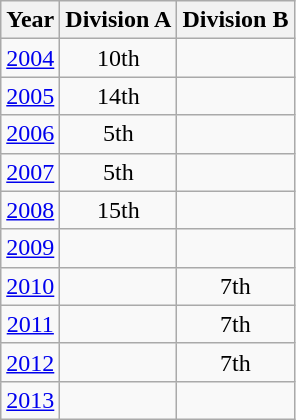<table class="wikitable" style="text-align:center">
<tr>
<th>Year</th>
<th>Division A</th>
<th>Division B</th>
</tr>
<tr>
<td><a href='#'>2004</a></td>
<td>10th</td>
<td></td>
</tr>
<tr>
<td><a href='#'>2005</a></td>
<td>14th</td>
<td></td>
</tr>
<tr>
<td><a href='#'>2006</a></td>
<td>5th</td>
<td></td>
</tr>
<tr>
<td><a href='#'>2007</a></td>
<td>5th</td>
<td></td>
</tr>
<tr>
<td><a href='#'>2008</a></td>
<td>15th</td>
<td></td>
</tr>
<tr>
<td><a href='#'>2009</a></td>
<td></td>
<td></td>
</tr>
<tr>
<td><a href='#'>2010</a></td>
<td></td>
<td>7th</td>
</tr>
<tr>
<td><a href='#'>2011</a></td>
<td></td>
<td>7th</td>
</tr>
<tr>
<td><a href='#'>2012</a></td>
<td></td>
<td>7th</td>
</tr>
<tr>
<td><a href='#'>2013</a></td>
<td></td>
<td></td>
</tr>
</table>
